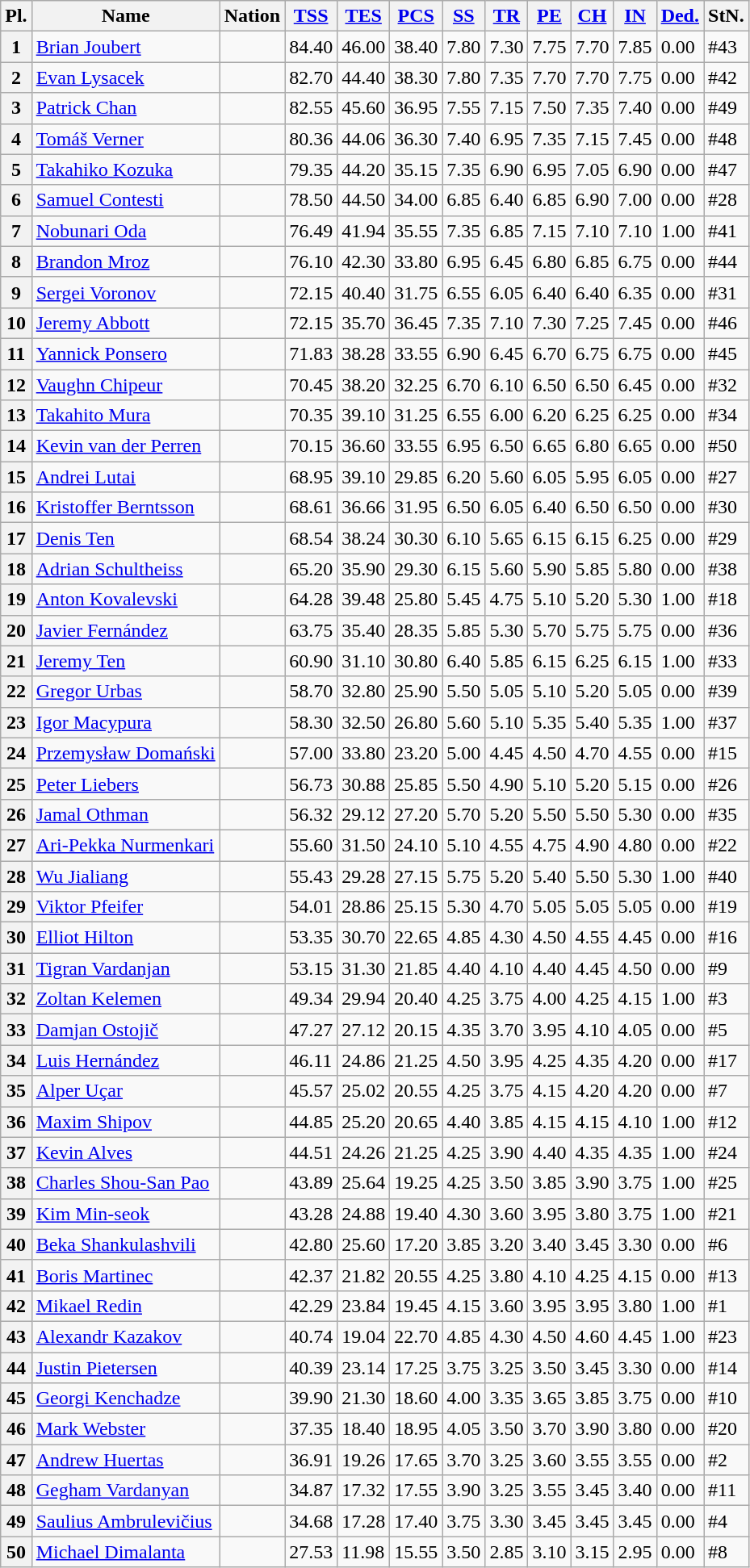<table class="wikitable sortable">
<tr>
<th>Pl.</th>
<th>Name</th>
<th>Nation</th>
<th><a href='#'>TSS</a></th>
<th><a href='#'>TES</a></th>
<th><a href='#'>PCS</a></th>
<th><a href='#'>SS</a></th>
<th><a href='#'>TR</a></th>
<th><a href='#'>PE</a></th>
<th><a href='#'>CH</a></th>
<th><a href='#'>IN</a></th>
<th><a href='#'>Ded.</a></th>
<th>StN.</th>
</tr>
<tr>
<th>1</th>
<td><a href='#'>Brian Joubert</a></td>
<td></td>
<td>84.40</td>
<td>46.00</td>
<td>38.40</td>
<td>7.80</td>
<td>7.30</td>
<td>7.75</td>
<td>7.70</td>
<td>7.85</td>
<td>0.00</td>
<td>#43</td>
</tr>
<tr>
<th>2</th>
<td><a href='#'>Evan Lysacek</a></td>
<td></td>
<td>82.70</td>
<td>44.40</td>
<td>38.30</td>
<td>7.80</td>
<td>7.35</td>
<td>7.70</td>
<td>7.70</td>
<td>7.75</td>
<td>0.00</td>
<td>#42</td>
</tr>
<tr>
<th>3</th>
<td><a href='#'>Patrick Chan</a></td>
<td></td>
<td>82.55</td>
<td>45.60</td>
<td>36.95</td>
<td>7.55</td>
<td>7.15</td>
<td>7.50</td>
<td>7.35</td>
<td>7.40</td>
<td>0.00</td>
<td>#49</td>
</tr>
<tr>
<th>4</th>
<td><a href='#'>Tomáš Verner</a></td>
<td></td>
<td>80.36</td>
<td>44.06</td>
<td>36.30</td>
<td>7.40</td>
<td>6.95</td>
<td>7.35</td>
<td>7.15</td>
<td>7.45</td>
<td>0.00</td>
<td>#48</td>
</tr>
<tr>
<th>5</th>
<td><a href='#'>Takahiko Kozuka</a></td>
<td></td>
<td>79.35</td>
<td>44.20</td>
<td>35.15</td>
<td>7.35</td>
<td>6.90</td>
<td>6.95</td>
<td>7.05</td>
<td>6.90</td>
<td>0.00</td>
<td>#47</td>
</tr>
<tr>
<th>6</th>
<td><a href='#'>Samuel Contesti</a></td>
<td></td>
<td>78.50</td>
<td>44.50</td>
<td>34.00</td>
<td>6.85</td>
<td>6.40</td>
<td>6.85</td>
<td>6.90</td>
<td>7.00</td>
<td>0.00</td>
<td>#28</td>
</tr>
<tr>
<th>7</th>
<td><a href='#'>Nobunari Oda</a></td>
<td></td>
<td>76.49</td>
<td>41.94</td>
<td>35.55</td>
<td>7.35</td>
<td>6.85</td>
<td>7.15</td>
<td>7.10</td>
<td>7.10</td>
<td>1.00</td>
<td>#41</td>
</tr>
<tr>
<th>8</th>
<td><a href='#'>Brandon Mroz</a></td>
<td></td>
<td>76.10</td>
<td>42.30</td>
<td>33.80</td>
<td>6.95</td>
<td>6.45</td>
<td>6.80</td>
<td>6.85</td>
<td>6.75</td>
<td>0.00</td>
<td>#44</td>
</tr>
<tr>
<th>9</th>
<td><a href='#'>Sergei Voronov</a></td>
<td></td>
<td>72.15</td>
<td>40.40</td>
<td>31.75</td>
<td>6.55</td>
<td>6.05</td>
<td>6.40</td>
<td>6.40</td>
<td>6.35</td>
<td>0.00</td>
<td>#31</td>
</tr>
<tr>
<th>10</th>
<td><a href='#'>Jeremy Abbott</a></td>
<td></td>
<td>72.15</td>
<td>35.70</td>
<td>36.45</td>
<td>7.35</td>
<td>7.10</td>
<td>7.30</td>
<td>7.25</td>
<td>7.45</td>
<td>0.00</td>
<td>#46</td>
</tr>
<tr>
<th>11</th>
<td><a href='#'>Yannick Ponsero</a></td>
<td></td>
<td>71.83</td>
<td>38.28</td>
<td>33.55</td>
<td>6.90</td>
<td>6.45</td>
<td>6.70</td>
<td>6.75</td>
<td>6.75</td>
<td>0.00</td>
<td>#45</td>
</tr>
<tr>
<th>12</th>
<td><a href='#'>Vaughn Chipeur</a></td>
<td></td>
<td>70.45</td>
<td>38.20</td>
<td>32.25</td>
<td>6.70</td>
<td>6.10</td>
<td>6.50</td>
<td>6.50</td>
<td>6.45</td>
<td>0.00</td>
<td>#32</td>
</tr>
<tr>
<th>13</th>
<td><a href='#'>Takahito Mura</a></td>
<td></td>
<td>70.35</td>
<td>39.10</td>
<td>31.25</td>
<td>6.55</td>
<td>6.00</td>
<td>6.20</td>
<td>6.25</td>
<td>6.25</td>
<td>0.00</td>
<td>#34</td>
</tr>
<tr>
<th>14</th>
<td><a href='#'>Kevin van der Perren</a></td>
<td></td>
<td>70.15</td>
<td>36.60</td>
<td>33.55</td>
<td>6.95</td>
<td>6.50</td>
<td>6.65</td>
<td>6.80</td>
<td>6.65</td>
<td>0.00</td>
<td>#50</td>
</tr>
<tr>
<th>15</th>
<td><a href='#'>Andrei Lutai</a></td>
<td></td>
<td>68.95</td>
<td>39.10</td>
<td>29.85</td>
<td>6.20</td>
<td>5.60</td>
<td>6.05</td>
<td>5.95</td>
<td>6.05</td>
<td>0.00</td>
<td>#27</td>
</tr>
<tr>
<th>16</th>
<td><a href='#'>Kristoffer Berntsson</a></td>
<td></td>
<td>68.61</td>
<td>36.66</td>
<td>31.95</td>
<td>6.50</td>
<td>6.05</td>
<td>6.40</td>
<td>6.50</td>
<td>6.50</td>
<td>0.00</td>
<td>#30</td>
</tr>
<tr>
<th>17</th>
<td><a href='#'>Denis Ten</a></td>
<td></td>
<td>68.54</td>
<td>38.24</td>
<td>30.30</td>
<td>6.10</td>
<td>5.65</td>
<td>6.15</td>
<td>6.15</td>
<td>6.25</td>
<td>0.00</td>
<td>#29</td>
</tr>
<tr>
<th>18</th>
<td><a href='#'>Adrian Schultheiss</a></td>
<td></td>
<td>65.20</td>
<td>35.90</td>
<td>29.30</td>
<td>6.15</td>
<td>5.60</td>
<td>5.90</td>
<td>5.85</td>
<td>5.80</td>
<td>0.00</td>
<td>#38</td>
</tr>
<tr>
<th>19</th>
<td><a href='#'>Anton Kovalevski</a></td>
<td></td>
<td>64.28</td>
<td>39.48</td>
<td>25.80</td>
<td>5.45</td>
<td>4.75</td>
<td>5.10</td>
<td>5.20</td>
<td>5.30</td>
<td>1.00</td>
<td>#18</td>
</tr>
<tr>
<th>20</th>
<td><a href='#'>Javier Fernández</a></td>
<td></td>
<td>63.75</td>
<td>35.40</td>
<td>28.35</td>
<td>5.85</td>
<td>5.30</td>
<td>5.70</td>
<td>5.75</td>
<td>5.75</td>
<td>0.00</td>
<td>#36</td>
</tr>
<tr>
<th>21</th>
<td><a href='#'>Jeremy Ten</a></td>
<td></td>
<td>60.90</td>
<td>31.10</td>
<td>30.80</td>
<td>6.40</td>
<td>5.85</td>
<td>6.15</td>
<td>6.25</td>
<td>6.15</td>
<td>1.00</td>
<td>#33</td>
</tr>
<tr>
<th>22</th>
<td><a href='#'>Gregor Urbas</a></td>
<td></td>
<td>58.70</td>
<td>32.80</td>
<td>25.90</td>
<td>5.50</td>
<td>5.05</td>
<td>5.10</td>
<td>5.20</td>
<td>5.05</td>
<td>0.00</td>
<td>#39</td>
</tr>
<tr>
<th>23</th>
<td><a href='#'>Igor Macypura</a></td>
<td></td>
<td>58.30</td>
<td>32.50</td>
<td>26.80</td>
<td>5.60</td>
<td>5.10</td>
<td>5.35</td>
<td>5.40</td>
<td>5.35</td>
<td>1.00</td>
<td>#37</td>
</tr>
<tr>
<th>24</th>
<td><a href='#'>Przemysław Domański</a></td>
<td></td>
<td>57.00</td>
<td>33.80</td>
<td>23.20</td>
<td>5.00</td>
<td>4.45</td>
<td>4.50</td>
<td>4.70</td>
<td>4.55</td>
<td>0.00</td>
<td>#15</td>
</tr>
<tr>
<th>25</th>
<td><a href='#'>Peter Liebers</a></td>
<td></td>
<td>56.73</td>
<td>30.88</td>
<td>25.85</td>
<td>5.50</td>
<td>4.90</td>
<td>5.10</td>
<td>5.20</td>
<td>5.15</td>
<td>0.00</td>
<td>#26</td>
</tr>
<tr>
<th>26</th>
<td><a href='#'>Jamal Othman</a></td>
<td></td>
<td>56.32</td>
<td>29.12</td>
<td>27.20</td>
<td>5.70</td>
<td>5.20</td>
<td>5.50</td>
<td>5.50</td>
<td>5.30</td>
<td>0.00</td>
<td>#35</td>
</tr>
<tr>
<th>27</th>
<td><a href='#'>Ari-Pekka Nurmenkari</a></td>
<td></td>
<td>55.60</td>
<td>31.50</td>
<td>24.10</td>
<td>5.10</td>
<td>4.55</td>
<td>4.75</td>
<td>4.90</td>
<td>4.80</td>
<td>0.00</td>
<td>#22</td>
</tr>
<tr>
<th>28</th>
<td><a href='#'>Wu Jialiang</a></td>
<td></td>
<td>55.43</td>
<td>29.28</td>
<td>27.15</td>
<td>5.75</td>
<td>5.20</td>
<td>5.40</td>
<td>5.50</td>
<td>5.30</td>
<td>1.00</td>
<td>#40</td>
</tr>
<tr>
<th>29</th>
<td><a href='#'>Viktor Pfeifer</a></td>
<td></td>
<td>54.01</td>
<td>28.86</td>
<td>25.15</td>
<td>5.30</td>
<td>4.70</td>
<td>5.05</td>
<td>5.05</td>
<td>5.05</td>
<td>0.00</td>
<td>#19</td>
</tr>
<tr>
<th>30</th>
<td><a href='#'>Elliot Hilton</a></td>
<td></td>
<td>53.35</td>
<td>30.70</td>
<td>22.65</td>
<td>4.85</td>
<td>4.30</td>
<td>4.50</td>
<td>4.55</td>
<td>4.45</td>
<td>0.00</td>
<td>#16</td>
</tr>
<tr>
<th>31</th>
<td><a href='#'>Tigran Vardanjan</a></td>
<td></td>
<td>53.15</td>
<td>31.30</td>
<td>21.85</td>
<td>4.40</td>
<td>4.10</td>
<td>4.40</td>
<td>4.45</td>
<td>4.50</td>
<td>0.00</td>
<td>#9</td>
</tr>
<tr>
<th>32</th>
<td><a href='#'>Zoltan Kelemen</a></td>
<td></td>
<td>49.34</td>
<td>29.94</td>
<td>20.40</td>
<td>4.25</td>
<td>3.75</td>
<td>4.00</td>
<td>4.25</td>
<td>4.15</td>
<td>1.00</td>
<td>#3</td>
</tr>
<tr>
<th>33</th>
<td><a href='#'>Damjan Ostojič</a></td>
<td></td>
<td>47.27</td>
<td>27.12</td>
<td>20.15</td>
<td>4.35</td>
<td>3.70</td>
<td>3.95</td>
<td>4.10</td>
<td>4.05</td>
<td>0.00</td>
<td>#5</td>
</tr>
<tr>
<th>34</th>
<td><a href='#'>Luis Hernández</a></td>
<td></td>
<td>46.11</td>
<td>24.86</td>
<td>21.25</td>
<td>4.50</td>
<td>3.95</td>
<td>4.25</td>
<td>4.35</td>
<td>4.20</td>
<td>0.00</td>
<td>#17</td>
</tr>
<tr>
<th>35</th>
<td><a href='#'>Alper Uçar</a></td>
<td></td>
<td>45.57</td>
<td>25.02</td>
<td>20.55</td>
<td>4.25</td>
<td>3.75</td>
<td>4.15</td>
<td>4.20</td>
<td>4.20</td>
<td>0.00</td>
<td>#7</td>
</tr>
<tr>
<th>36</th>
<td><a href='#'>Maxim Shipov</a></td>
<td></td>
<td>44.85</td>
<td>25.20</td>
<td>20.65</td>
<td>4.40</td>
<td>3.85</td>
<td>4.15</td>
<td>4.15</td>
<td>4.10</td>
<td>1.00</td>
<td>#12</td>
</tr>
<tr>
<th>37</th>
<td><a href='#'>Kevin Alves</a></td>
<td></td>
<td>44.51</td>
<td>24.26</td>
<td>21.25</td>
<td>4.25</td>
<td>3.90</td>
<td>4.40</td>
<td>4.35</td>
<td>4.35</td>
<td>1.00</td>
<td>#24</td>
</tr>
<tr>
<th>38</th>
<td><a href='#'>Charles Shou-San Pao</a></td>
<td></td>
<td>43.89</td>
<td>25.64</td>
<td>19.25</td>
<td>4.25</td>
<td>3.50</td>
<td>3.85</td>
<td>3.90</td>
<td>3.75</td>
<td>1.00</td>
<td>#25</td>
</tr>
<tr>
<th>39</th>
<td><a href='#'>Kim Min-seok</a></td>
<td></td>
<td>43.28</td>
<td>24.88</td>
<td>19.40</td>
<td>4.30</td>
<td>3.60</td>
<td>3.95</td>
<td>3.80</td>
<td>3.75</td>
<td>1.00</td>
<td>#21</td>
</tr>
<tr>
<th>40</th>
<td><a href='#'>Beka Shankulashvili</a></td>
<td></td>
<td>42.80</td>
<td>25.60</td>
<td>17.20</td>
<td>3.85</td>
<td>3.20</td>
<td>3.40</td>
<td>3.45</td>
<td>3.30</td>
<td>0.00</td>
<td>#6</td>
</tr>
<tr>
<th>41</th>
<td><a href='#'>Boris Martinec</a></td>
<td></td>
<td>42.37</td>
<td>21.82</td>
<td>20.55</td>
<td>4.25</td>
<td>3.80</td>
<td>4.10</td>
<td>4.25</td>
<td>4.15</td>
<td>0.00</td>
<td>#13</td>
</tr>
<tr>
<th>42</th>
<td><a href='#'>Mikael Redin</a></td>
<td></td>
<td>42.29</td>
<td>23.84</td>
<td>19.45</td>
<td>4.15</td>
<td>3.60</td>
<td>3.95</td>
<td>3.95</td>
<td>3.80</td>
<td>1.00</td>
<td>#1</td>
</tr>
<tr>
<th>43</th>
<td><a href='#'>Alexandr Kazakov</a></td>
<td></td>
<td>40.74</td>
<td>19.04</td>
<td>22.70</td>
<td>4.85</td>
<td>4.30</td>
<td>4.50</td>
<td>4.60</td>
<td>4.45</td>
<td>1.00</td>
<td>#23</td>
</tr>
<tr>
<th>44</th>
<td><a href='#'>Justin Pietersen</a></td>
<td></td>
<td>40.39</td>
<td>23.14</td>
<td>17.25</td>
<td>3.75</td>
<td>3.25</td>
<td>3.50</td>
<td>3.45</td>
<td>3.30</td>
<td>0.00</td>
<td>#14</td>
</tr>
<tr>
<th>45</th>
<td><a href='#'>Georgi Kenchadze</a></td>
<td></td>
<td>39.90</td>
<td>21.30</td>
<td>18.60</td>
<td>4.00</td>
<td>3.35</td>
<td>3.65</td>
<td>3.85</td>
<td>3.75</td>
<td>0.00</td>
<td>#10</td>
</tr>
<tr>
<th>46</th>
<td><a href='#'>Mark Webster</a></td>
<td></td>
<td>37.35</td>
<td>18.40</td>
<td>18.95</td>
<td>4.05</td>
<td>3.50</td>
<td>3.70</td>
<td>3.90</td>
<td>3.80</td>
<td>0.00</td>
<td>#20</td>
</tr>
<tr>
<th>47</th>
<td><a href='#'>Andrew Huertas</a></td>
<td></td>
<td>36.91</td>
<td>19.26</td>
<td>17.65</td>
<td>3.70</td>
<td>3.25</td>
<td>3.60</td>
<td>3.55</td>
<td>3.55</td>
<td>0.00</td>
<td>#2</td>
</tr>
<tr>
<th>48</th>
<td><a href='#'>Gegham Vardanyan</a></td>
<td></td>
<td>34.87</td>
<td>17.32</td>
<td>17.55</td>
<td>3.90</td>
<td>3.25</td>
<td>3.55</td>
<td>3.45</td>
<td>3.40</td>
<td>0.00</td>
<td>#11</td>
</tr>
<tr>
<th>49</th>
<td><a href='#'>Saulius Ambrulevičius</a></td>
<td></td>
<td>34.68</td>
<td>17.28</td>
<td>17.40</td>
<td>3.75</td>
<td>3.30</td>
<td>3.45</td>
<td>3.45</td>
<td>3.45</td>
<td>0.00</td>
<td>#4</td>
</tr>
<tr>
<th>50</th>
<td><a href='#'>Michael Dimalanta</a></td>
<td></td>
<td>27.53</td>
<td>11.98</td>
<td>15.55</td>
<td>3.50</td>
<td>2.85</td>
<td>3.10</td>
<td>3.15</td>
<td>2.95</td>
<td>0.00</td>
<td>#8</td>
</tr>
</table>
